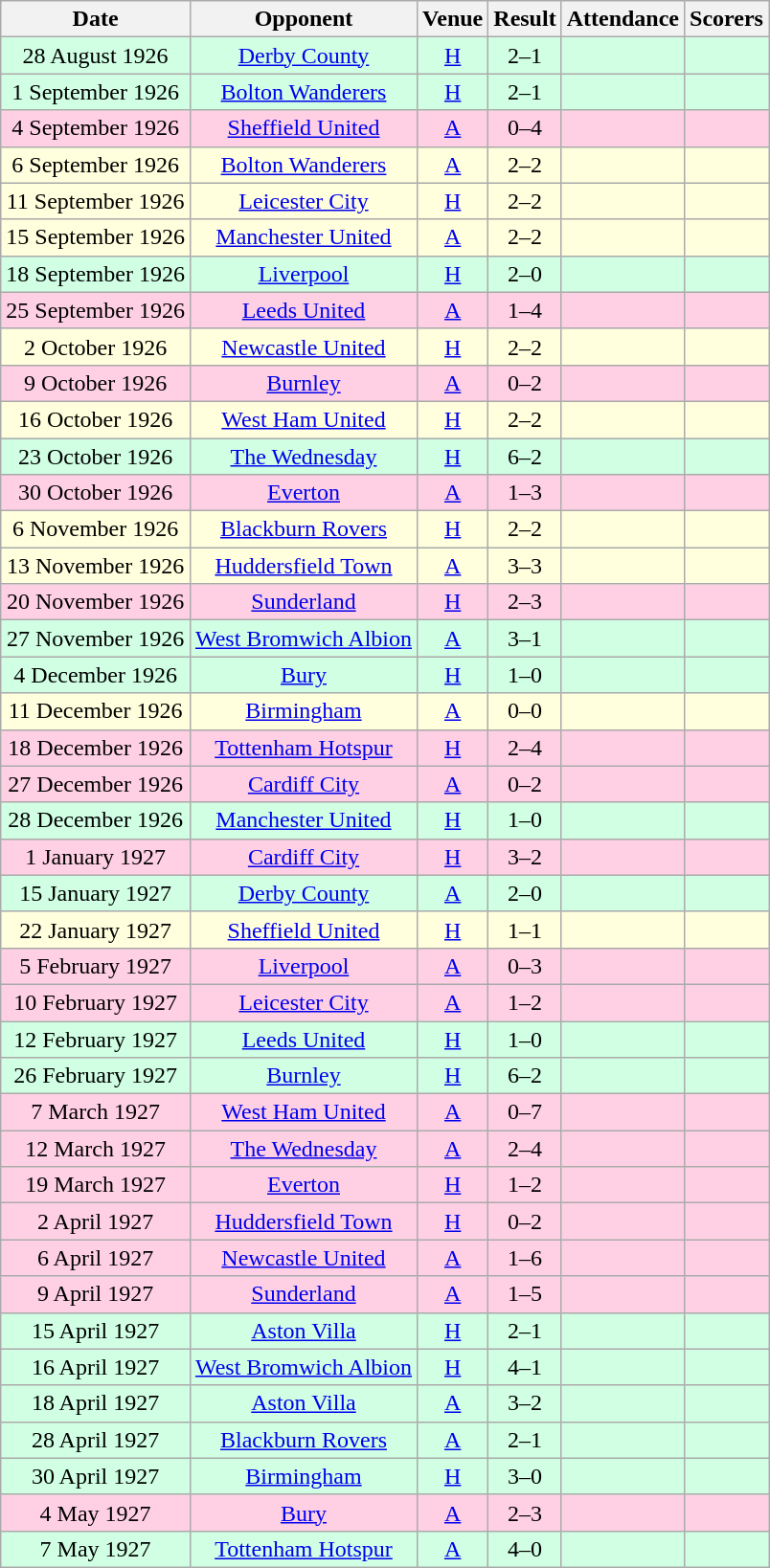<table class="wikitable sortable" style="text-align:center;">
<tr>
<th>Date</th>
<th>Opponent</th>
<th>Venue</th>
<th>Result</th>
<th>Attendance</th>
<th>Scorers</th>
</tr>
<tr style="background:#d0ffe3;">
<td>28 August 1926</td>
<td><a href='#'>Derby County</a></td>
<td><a href='#'>H</a></td>
<td>2–1</td>
<td></td>
<td></td>
</tr>
<tr style="background:#d0ffe3;">
<td>1 September 1926</td>
<td><a href='#'>Bolton Wanderers</a></td>
<td><a href='#'>H</a></td>
<td>2–1</td>
<td></td>
<td></td>
</tr>
<tr style="background:#ffd0e3;">
<td>4 September 1926</td>
<td><a href='#'>Sheffield United</a></td>
<td><a href='#'>A</a></td>
<td>0–4</td>
<td></td>
<td></td>
</tr>
<tr style="background:#ffffdd;">
<td>6 September 1926</td>
<td><a href='#'>Bolton Wanderers</a></td>
<td><a href='#'>A</a></td>
<td>2–2</td>
<td></td>
<td></td>
</tr>
<tr style="background:#ffffdd;">
<td>11 September 1926</td>
<td><a href='#'>Leicester City</a></td>
<td><a href='#'>H</a></td>
<td>2–2</td>
<td></td>
<td></td>
</tr>
<tr style="background:#ffffdd;">
<td>15 September 1926</td>
<td><a href='#'>Manchester United</a></td>
<td><a href='#'>A</a></td>
<td>2–2</td>
<td></td>
<td></td>
</tr>
<tr style="background:#d0ffe3;">
<td>18 September 1926</td>
<td><a href='#'>Liverpool</a></td>
<td><a href='#'>H</a></td>
<td>2–0</td>
<td></td>
<td></td>
</tr>
<tr style="background:#ffd0e3;">
<td>25 September 1926</td>
<td><a href='#'>Leeds United</a></td>
<td><a href='#'>A</a></td>
<td>1–4</td>
<td></td>
<td></td>
</tr>
<tr style="background:#ffffdd;">
<td>2 October 1926</td>
<td><a href='#'>Newcastle United</a></td>
<td><a href='#'>H</a></td>
<td>2–2</td>
<td></td>
<td></td>
</tr>
<tr style="background:#ffd0e3;">
<td>9 October 1926</td>
<td><a href='#'>Burnley</a></td>
<td><a href='#'>A</a></td>
<td>0–2</td>
<td></td>
<td></td>
</tr>
<tr style="background:#ffffdd;">
<td>16 October 1926</td>
<td><a href='#'>West Ham United</a></td>
<td><a href='#'>H</a></td>
<td>2–2</td>
<td></td>
<td></td>
</tr>
<tr style="background:#d0ffe3;">
<td>23 October 1926</td>
<td><a href='#'>The Wednesday</a></td>
<td><a href='#'>H</a></td>
<td>6–2</td>
<td></td>
<td></td>
</tr>
<tr style="background:#ffd0e3;">
<td>30 October 1926</td>
<td><a href='#'>Everton</a></td>
<td><a href='#'>A</a></td>
<td>1–3</td>
<td></td>
<td></td>
</tr>
<tr style="background:#ffffdd;">
<td>6 November 1926</td>
<td><a href='#'>Blackburn Rovers</a></td>
<td><a href='#'>H</a></td>
<td>2–2</td>
<td></td>
<td></td>
</tr>
<tr style="background:#ffffdd;">
<td>13 November 1926</td>
<td><a href='#'>Huddersfield Town</a></td>
<td><a href='#'>A</a></td>
<td>3–3</td>
<td></td>
<td></td>
</tr>
<tr style="background:#ffd0e3;">
<td>20 November 1926</td>
<td><a href='#'>Sunderland</a></td>
<td><a href='#'>H</a></td>
<td>2–3</td>
<td></td>
<td></td>
</tr>
<tr style="background:#d0ffe3;">
<td>27 November 1926</td>
<td><a href='#'>West Bromwich Albion</a></td>
<td><a href='#'>A</a></td>
<td>3–1</td>
<td></td>
<td></td>
</tr>
<tr style="background:#d0ffe3;">
<td>4 December 1926</td>
<td><a href='#'>Bury</a></td>
<td><a href='#'>H</a></td>
<td>1–0</td>
<td></td>
<td></td>
</tr>
<tr style="background:#ffffdd;">
<td>11 December 1926</td>
<td><a href='#'>Birmingham</a></td>
<td><a href='#'>A</a></td>
<td>0–0</td>
<td></td>
<td></td>
</tr>
<tr style="background:#ffd0e3;">
<td>18 December 1926</td>
<td><a href='#'>Tottenham Hotspur</a></td>
<td><a href='#'>H</a></td>
<td>2–4</td>
<td></td>
<td></td>
</tr>
<tr style="background:#ffd0e3;">
<td>27 December 1926</td>
<td><a href='#'>Cardiff City</a></td>
<td><a href='#'>A</a></td>
<td>0–2</td>
<td></td>
<td></td>
</tr>
<tr style="background:#d0ffe3;">
<td>28 December 1926</td>
<td><a href='#'>Manchester United</a></td>
<td><a href='#'>H</a></td>
<td>1–0</td>
<td></td>
<td></td>
</tr>
<tr style="background:#ffd0e3;">
<td>1 January 1927</td>
<td><a href='#'>Cardiff City</a></td>
<td><a href='#'>H</a></td>
<td>3–2</td>
<td></td>
<td></td>
</tr>
<tr style="background:#d0ffe3;">
<td>15 January 1927</td>
<td><a href='#'>Derby County</a></td>
<td><a href='#'>A</a></td>
<td>2–0</td>
<td></td>
<td></td>
</tr>
<tr style="background:#ffffdd;">
<td>22 January 1927</td>
<td><a href='#'>Sheffield United</a></td>
<td><a href='#'>H</a></td>
<td>1–1</td>
<td></td>
<td></td>
</tr>
<tr style="background:#ffd0e3;">
<td>5 February 1927</td>
<td><a href='#'>Liverpool</a></td>
<td><a href='#'>A</a></td>
<td>0–3</td>
<td></td>
<td></td>
</tr>
<tr style="background:#ffd0e3;">
<td>10 February 1927</td>
<td><a href='#'>Leicester City</a></td>
<td><a href='#'>A</a></td>
<td>1–2</td>
<td></td>
<td></td>
</tr>
<tr style="background:#d0ffe3;">
<td>12 February 1927</td>
<td><a href='#'>Leeds United</a></td>
<td><a href='#'>H</a></td>
<td>1–0</td>
<td></td>
<td></td>
</tr>
<tr style="background:#d0ffe3;">
<td>26 February 1927</td>
<td><a href='#'>Burnley</a></td>
<td><a href='#'>H</a></td>
<td>6–2</td>
<td></td>
<td></td>
</tr>
<tr style="background:#ffd0e3;">
<td>7 March 1927</td>
<td><a href='#'>West Ham United</a></td>
<td><a href='#'>A</a></td>
<td>0–7</td>
<td></td>
<td></td>
</tr>
<tr style="background:#ffd0e3;">
<td>12 March 1927</td>
<td><a href='#'>The Wednesday</a></td>
<td><a href='#'>A</a></td>
<td>2–4</td>
<td></td>
<td></td>
</tr>
<tr style="background:#ffd0e3;">
<td>19 March 1927</td>
<td><a href='#'>Everton</a></td>
<td><a href='#'>H</a></td>
<td>1–2</td>
<td></td>
<td></td>
</tr>
<tr style="background:#ffd0e3;">
<td>2 April 1927</td>
<td><a href='#'>Huddersfield Town</a></td>
<td><a href='#'>H</a></td>
<td>0–2</td>
<td></td>
<td></td>
</tr>
<tr style="background:#ffd0e3;">
<td>6 April 1927</td>
<td><a href='#'>Newcastle United</a></td>
<td><a href='#'>A</a></td>
<td>1–6</td>
<td></td>
<td></td>
</tr>
<tr style="background:#ffd0e3;">
<td>9 April 1927</td>
<td><a href='#'>Sunderland</a></td>
<td><a href='#'>A</a></td>
<td>1–5</td>
<td></td>
<td></td>
</tr>
<tr style="background:#d0ffe3;">
<td>15 April 1927</td>
<td><a href='#'>Aston Villa</a></td>
<td><a href='#'>H</a></td>
<td>2–1</td>
<td></td>
<td></td>
</tr>
<tr style="background:#d0ffe3;">
<td>16 April 1927</td>
<td><a href='#'>West Bromwich Albion</a></td>
<td><a href='#'>H</a></td>
<td>4–1</td>
<td></td>
<td></td>
</tr>
<tr style="background:#d0ffe3;">
<td>18 April 1927</td>
<td><a href='#'>Aston Villa</a></td>
<td><a href='#'>A</a></td>
<td>3–2</td>
<td></td>
<td></td>
</tr>
<tr style="background:#d0ffe3;">
<td>28 April 1927</td>
<td><a href='#'>Blackburn Rovers</a></td>
<td><a href='#'>A</a></td>
<td>2–1</td>
<td></td>
<td></td>
</tr>
<tr style="background:#d0ffe3;">
<td>30 April 1927</td>
<td><a href='#'>Birmingham</a></td>
<td><a href='#'>H</a></td>
<td>3–0</td>
<td></td>
<td></td>
</tr>
<tr style="background:#ffd0e3;">
<td>4 May 1927</td>
<td><a href='#'>Bury</a></td>
<td><a href='#'>A</a></td>
<td>2–3</td>
<td></td>
<td></td>
</tr>
<tr style="background:#d0ffe3;">
<td>7 May 1927</td>
<td><a href='#'>Tottenham Hotspur</a></td>
<td><a href='#'>A</a></td>
<td>4–0</td>
<td></td>
<td></td>
</tr>
</table>
